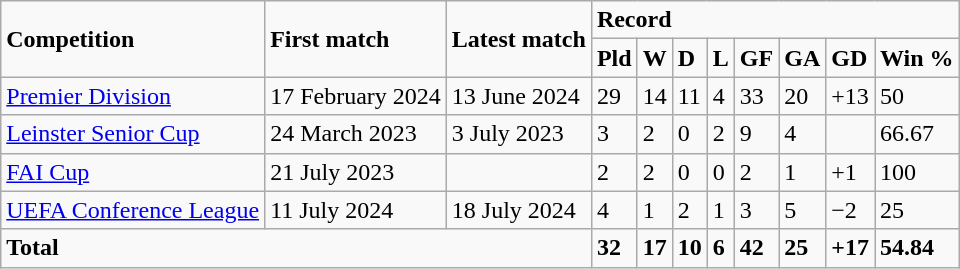<table class="wikitable">
<tr>
<td rowspan="2"><strong>Competition</strong></td>
<td rowspan="2"><strong>First match</strong></td>
<td rowspan="2"><strong>Latest match</strong></td>
<td colspan="8"><strong>Record</strong></td>
</tr>
<tr>
<td><strong>Pld</strong></td>
<td><strong>W</strong></td>
<td><strong>D</strong></td>
<td><strong>L</strong></td>
<td><strong>GF</strong></td>
<td><strong>GA</strong></td>
<td><strong>GD</strong></td>
<td><strong>Win %</strong></td>
</tr>
<tr>
<td><a href='#'>Premier Division</a></td>
<td>17 February 2024</td>
<td>13 June 2024</td>
<td>29</td>
<td>14</td>
<td>11</td>
<td>4</td>
<td>33</td>
<td>20</td>
<td>+13</td>
<td>50</td>
</tr>
<tr>
<td><a href='#'>Leinster Senior Cup</a></td>
<td>24 March 2023</td>
<td>3 July 2023</td>
<td>3</td>
<td>2</td>
<td>0</td>
<td>2</td>
<td>9</td>
<td>4</td>
<td></td>
<td>66.67</td>
</tr>
<tr>
<td><a href='#'>FAI Cup</a></td>
<td>21 July 2023</td>
<td></td>
<td>2</td>
<td>2</td>
<td>0</td>
<td>0</td>
<td>2</td>
<td>1</td>
<td>+1</td>
<td>100</td>
</tr>
<tr>
<td><a href='#'>UEFA Conference League</a></td>
<td>11 July 2024</td>
<td>18 July 2024</td>
<td>4</td>
<td>1</td>
<td>2</td>
<td>1</td>
<td>3</td>
<td>5</td>
<td>−2</td>
<td>25</td>
</tr>
<tr>
<td colspan="3"><strong>Total</strong></td>
<td><strong>32</strong></td>
<td><strong>17</strong></td>
<td><strong>10</strong></td>
<td><strong>6</strong></td>
<td><strong>42</strong></td>
<td><strong>25</strong></td>
<td><strong>+17</strong></td>
<td><strong>54.84</strong></td>
</tr>
</table>
